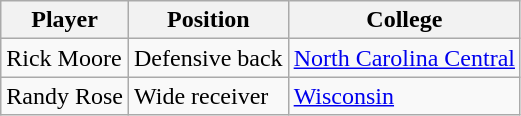<table class="wikitable">
<tr>
<th>Player</th>
<th>Position</th>
<th>College</th>
</tr>
<tr>
<td>Rick Moore</td>
<td>Defensive back</td>
<td><a href='#'>North Carolina Central</a></td>
</tr>
<tr>
<td>Randy Rose</td>
<td>Wide receiver</td>
<td><a href='#'>Wisconsin</a></td>
</tr>
</table>
